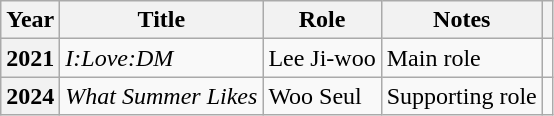<table class="wikitable  plainrowheaders">
<tr>
<th scope="col">Year</th>
<th scope="col">Title</th>
<th scope="col">Role</th>
<th scope="col" class="unsortable">Notes</th>
<th scope="col" class="unsortable"></th>
</tr>
<tr>
<th scope="row">2021</th>
<td><em>I:Love:DM</em></td>
<td>Lee Ji-woo</td>
<td>Main role</td>
<td></td>
</tr>
<tr>
<th scope="row">2024</th>
<td><em>What Summer Likes</em></td>
<td>Woo Seul</td>
<td>Supporting role</td>
<td></td>
</tr>
</table>
